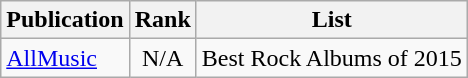<table class="wikitable plainrowheaders sortable">
<tr>
<th>Publication</th>
<th data-sort-type="number">Rank</th>
<th scope="col" class="unsortable">List</th>
</tr>
<tr>
<td><a href='#'>AllMusic</a></td>
<td align=center>N/A</td>
<td>Best Rock Albums of 2015</td>
</tr>
</table>
